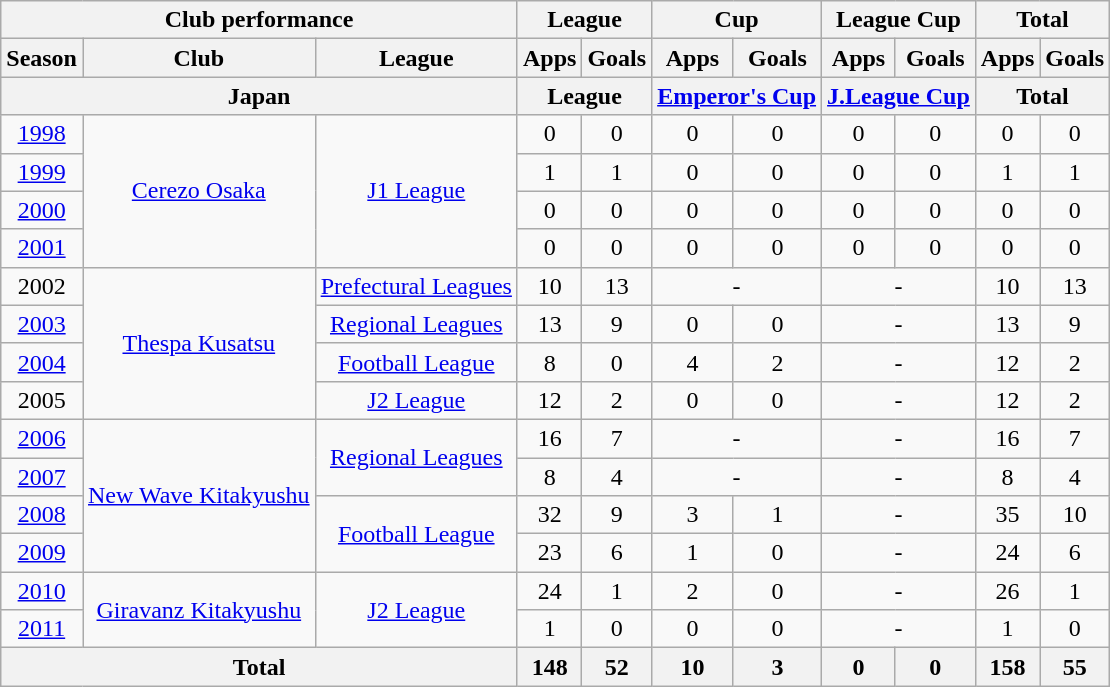<table class="wikitable" style="text-align:center;">
<tr>
<th colspan=3>Club performance</th>
<th colspan=2>League</th>
<th colspan=2>Cup</th>
<th colspan=2>League Cup</th>
<th colspan=2>Total</th>
</tr>
<tr>
<th>Season</th>
<th>Club</th>
<th>League</th>
<th>Apps</th>
<th>Goals</th>
<th>Apps</th>
<th>Goals</th>
<th>Apps</th>
<th>Goals</th>
<th>Apps</th>
<th>Goals</th>
</tr>
<tr>
<th colspan=3>Japan</th>
<th colspan=2>League</th>
<th colspan=2><a href='#'>Emperor's Cup</a></th>
<th colspan=2><a href='#'>J.League Cup</a></th>
<th colspan=2>Total</th>
</tr>
<tr>
<td><a href='#'>1998</a></td>
<td rowspan="4"><a href='#'>Cerezo Osaka</a></td>
<td rowspan="4"><a href='#'>J1 League</a></td>
<td>0</td>
<td>0</td>
<td>0</td>
<td>0</td>
<td>0</td>
<td>0</td>
<td>0</td>
<td>0</td>
</tr>
<tr>
<td><a href='#'>1999</a></td>
<td>1</td>
<td>1</td>
<td>0</td>
<td>0</td>
<td>0</td>
<td>0</td>
<td>1</td>
<td>1</td>
</tr>
<tr>
<td><a href='#'>2000</a></td>
<td>0</td>
<td>0</td>
<td>0</td>
<td>0</td>
<td>0</td>
<td>0</td>
<td>0</td>
<td>0</td>
</tr>
<tr>
<td><a href='#'>2001</a></td>
<td>0</td>
<td>0</td>
<td>0</td>
<td>0</td>
<td>0</td>
<td>0</td>
<td>0</td>
<td>0</td>
</tr>
<tr>
<td>2002</td>
<td rowspan="4"><a href='#'>Thespa Kusatsu</a></td>
<td><a href='#'>Prefectural Leagues</a></td>
<td>10</td>
<td>13</td>
<td colspan="2">-</td>
<td colspan="2">-</td>
<td>10</td>
<td>13</td>
</tr>
<tr>
<td><a href='#'>2003</a></td>
<td><a href='#'>Regional Leagues</a></td>
<td>13</td>
<td>9</td>
<td>0</td>
<td>0</td>
<td colspan="2">-</td>
<td>13</td>
<td>9</td>
</tr>
<tr>
<td><a href='#'>2004</a></td>
<td><a href='#'>Football League</a></td>
<td>8</td>
<td>0</td>
<td>4</td>
<td>2</td>
<td colspan="2">-</td>
<td>12</td>
<td>2</td>
</tr>
<tr>
<td>2005</td>
<td><a href='#'>J2 League</a></td>
<td>12</td>
<td>2</td>
<td>0</td>
<td>0</td>
<td colspan="2">-</td>
<td>12</td>
<td>2</td>
</tr>
<tr>
<td><a href='#'>2006</a></td>
<td rowspan="4"><a href='#'>New Wave Kitakyushu</a></td>
<td rowspan="2"><a href='#'>Regional Leagues</a></td>
<td>16</td>
<td>7</td>
<td colspan="2">-</td>
<td colspan="2">-</td>
<td>16</td>
<td>7</td>
</tr>
<tr>
<td><a href='#'>2007</a></td>
<td>8</td>
<td>4</td>
<td colspan="2">-</td>
<td colspan="2">-</td>
<td>8</td>
<td>4</td>
</tr>
<tr>
<td><a href='#'>2008</a></td>
<td rowspan="2"><a href='#'>Football League</a></td>
<td>32</td>
<td>9</td>
<td>3</td>
<td>1</td>
<td colspan="2">-</td>
<td>35</td>
<td>10</td>
</tr>
<tr>
<td><a href='#'>2009</a></td>
<td>23</td>
<td>6</td>
<td>1</td>
<td>0</td>
<td colspan="2">-</td>
<td>24</td>
<td>6</td>
</tr>
<tr>
<td><a href='#'>2010</a></td>
<td rowspan="2"><a href='#'>Giravanz Kitakyushu</a></td>
<td rowspan="2"><a href='#'>J2 League</a></td>
<td>24</td>
<td>1</td>
<td>2</td>
<td>0</td>
<td colspan="2">-</td>
<td>26</td>
<td>1</td>
</tr>
<tr>
<td><a href='#'>2011</a></td>
<td>1</td>
<td>0</td>
<td>0</td>
<td>0</td>
<td colspan="2">-</td>
<td>1</td>
<td>0</td>
</tr>
<tr>
<th colspan=3>Total</th>
<th>148</th>
<th>52</th>
<th>10</th>
<th>3</th>
<th>0</th>
<th>0</th>
<th>158</th>
<th>55</th>
</tr>
</table>
